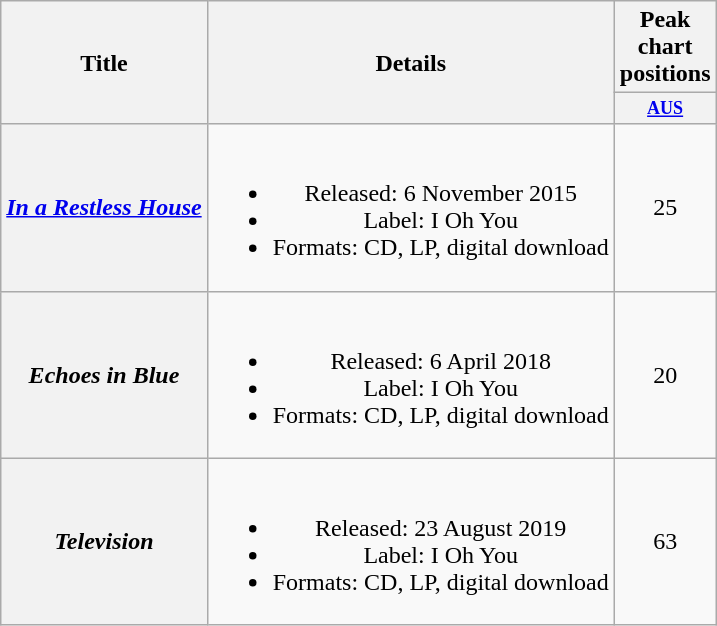<table class="wikitable plainrowheaders" style="text-align:center;">
<tr>
<th scope="col" rowspan="2">Title</th>
<th scope="col" rowspan="2">Details</th>
<th colspan="1">Peak chart positions</th>
</tr>
<tr>
<th style="width:3em;font-size:75%;"><a href='#'>AUS</a><br></th>
</tr>
<tr>
<th scope="row"><em><a href='#'>In a Restless House</a></em></th>
<td><br><ul><li>Released: 6 November 2015</li><li>Label: I Oh You</li><li>Formats: CD, LP, digital download</li></ul></td>
<td>25</td>
</tr>
<tr>
<th scope="row"><em>Echoes in Blue</em></th>
<td><br><ul><li>Released: 6 April 2018</li><li>Label: I Oh You</li><li>Formats: CD, LP, digital download</li></ul></td>
<td>20</td>
</tr>
<tr>
<th scope="row"><em>Television</em></th>
<td><br><ul><li>Released: 23 August 2019</li><li>Label: I Oh You</li><li>Formats: CD, LP, digital download</li></ul></td>
<td>63</td>
</tr>
</table>
